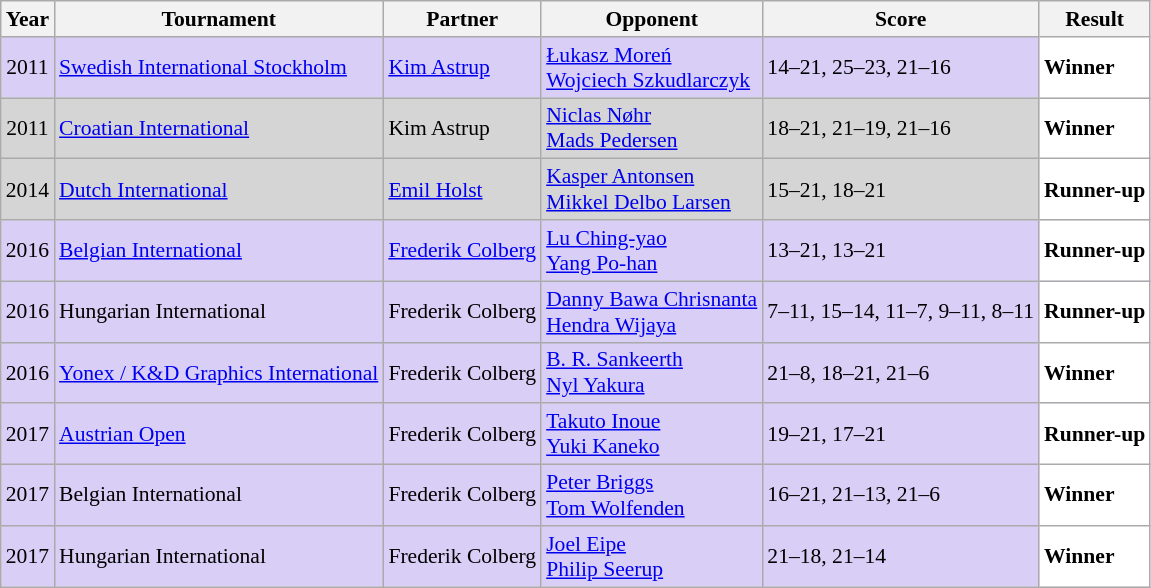<table class="sortable wikitable" style="font-size: 90%;">
<tr>
<th>Year</th>
<th>Tournament</th>
<th>Partner</th>
<th>Opponent</th>
<th>Score</th>
<th>Result</th>
</tr>
<tr style="background:#D8CEF6">
<td align="center">2011</td>
<td align="left"><a href='#'>Swedish International Stockholm</a></td>
<td align="left"> <a href='#'>Kim Astrup</a></td>
<td align="left"> <a href='#'>Łukasz Moreń</a><br> <a href='#'>Wojciech Szkudlarczyk</a></td>
<td align="left">14–21, 25–23, 21–16</td>
<td style="text-align:left; background:white"> <strong>Winner</strong></td>
</tr>
<tr style="background:#D5D5D5">
<td align="center">2011</td>
<td align="left"><a href='#'>Croatian International</a></td>
<td align="left"> Kim Astrup</td>
<td align="left"> <a href='#'>Niclas Nøhr</a><br> <a href='#'>Mads Pedersen</a></td>
<td align="left">18–21, 21–19, 21–16</td>
<td style="text-align:left; background:white"> <strong>Winner</strong></td>
</tr>
<tr style="background:#D5D5D5">
<td align="center">2014</td>
<td align="left"><a href='#'>Dutch International</a></td>
<td align="left"> <a href='#'>Emil Holst</a></td>
<td align="left"> <a href='#'>Kasper Antonsen</a><br> <a href='#'>Mikkel Delbo Larsen</a></td>
<td align="left">15–21, 18–21</td>
<td style="text-align:left; background:white"> <strong>Runner-up</strong></td>
</tr>
<tr style="background:#D8CEF6">
<td align="center">2016</td>
<td align="left"><a href='#'>Belgian International</a></td>
<td align="left"> <a href='#'>Frederik Colberg</a></td>
<td align="left"> <a href='#'>Lu Ching-yao</a><br> <a href='#'>Yang Po-han</a></td>
<td align="left">13–21, 13–21</td>
<td style="text-align:left; background:white"> <strong>Runner-up</strong></td>
</tr>
<tr style="background:#D8CEF6">
<td align="center">2016</td>
<td align="left">Hungarian International</td>
<td align="left"> Frederik Colberg</td>
<td align="left"> <a href='#'>Danny Bawa Chrisnanta</a><br> <a href='#'>Hendra Wijaya</a></td>
<td align="left">7–11, 15–14, 11–7, 9–11, 8–11</td>
<td style="text-align:left; background:white"> <strong>Runner-up</strong></td>
</tr>
<tr style="background:#D8CEF6">
<td align="center">2016</td>
<td align="left"><a href='#'>Yonex / K&D Graphics International</a></td>
<td align="left"> Frederik Colberg</td>
<td align="left"> <a href='#'>B. R. Sankeerth</a><br> <a href='#'>Nyl Yakura</a></td>
<td align="left">21–8, 18–21, 21–6</td>
<td style="text-align:left; background:white"> <strong>Winner</strong></td>
</tr>
<tr style="background:#D8CEF6">
<td align="center">2017</td>
<td align="left"><a href='#'>Austrian Open</a></td>
<td align="left"> Frederik Colberg</td>
<td align="left"> <a href='#'>Takuto Inoue</a><br> <a href='#'>Yuki Kaneko</a></td>
<td align="left">19–21, 17–21</td>
<td style="text-align:left; background:white"> <strong>Runner-up</strong></td>
</tr>
<tr style="background:#D8CEF6">
<td align="center">2017</td>
<td align="left">Belgian International</td>
<td align="left"> Frederik Colberg</td>
<td align="left"> <a href='#'>Peter Briggs</a><br> <a href='#'>Tom Wolfenden</a></td>
<td align="left">16–21, 21–13, 21–6</td>
<td style="text-align:left; background:white"> <strong>Winner</strong></td>
</tr>
<tr style="background:#D8CEF6">
<td align="center">2017</td>
<td align="left">Hungarian International</td>
<td align="left"> Frederik Colberg</td>
<td align="left"> <a href='#'>Joel Eipe</a><br> <a href='#'>Philip Seerup</a></td>
<td align="left">21–18, 21–14</td>
<td style="text-align:left; background:white"> <strong>Winner</strong></td>
</tr>
</table>
